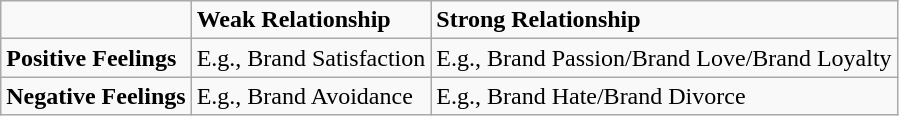<table class="wikitable">
<tr>
<td></td>
<td><strong>Weak Relationship</strong></td>
<td><strong>Strong Relationship</strong></td>
</tr>
<tr>
<td><strong>Positive Feelings</strong></td>
<td>E.g., Brand Satisfaction</td>
<td>E.g., Brand Passion/Brand Love/Brand Loyalty</td>
</tr>
<tr>
<td><strong>Negative Feelings</strong></td>
<td>E.g., Brand Avoidance</td>
<td>E.g., Brand Hate/Brand Divorce</td>
</tr>
</table>
